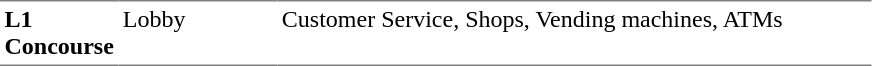<table table border=0 cellspacing=0 cellpadding=3>
<tr>
<td style="border-bottom:solid 1px gray; border-top:solid 1px gray;" valign=top width=50><strong>L1<br>Concourse</strong></td>
<td style="border-bottom:solid 1px gray; border-top:solid 1px gray;" valign=top width=100>Lobby</td>
<td style="border-bottom:solid 1px gray; border-top:solid 1px gray;" valign=top width=390>Customer Service, Shops, Vending machines, ATMs</td>
</tr>
</table>
